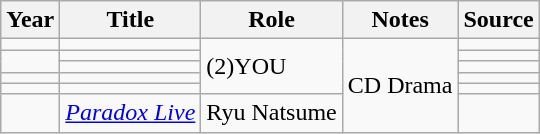<table class="wikitable sortable plainrowheaders">
<tr>
<th>Year</th>
<th>Title</th>
<th>Role</th>
<th class="unsortable">Notes</th>
<th class="unsortable">Source</th>
</tr>
<tr>
<td></td>
<td><em></em></td>
<td rowspan="5">(2)YOU</td>
<td rowspan="6">CD Drama</td>
<td></td>
</tr>
<tr>
<td rowspan="2"></td>
<td><em></em></td>
<td></td>
</tr>
<tr>
<td><em></em></td>
<td></td>
</tr>
<tr>
<td></td>
<td><em></em></td>
<td></td>
</tr>
<tr>
<td></td>
<td><em></em></td>
<td></td>
</tr>
<tr>
<td></td>
<td><i><a href='#'>Paradox Live</a></td>
<td>Ryu Natsume</td>
<td></td>
</tr>
</table>
